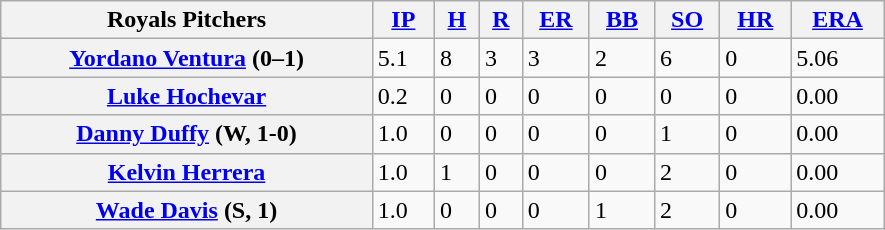<table class="wikitable" style=width:590px;>
<tr>
<th>Royals Pitchers</th>
<th><a href='#'>IP</a></th>
<th><a href='#'>H</a></th>
<th><a href='#'>R</a></th>
<th><a href='#'>ER</a></th>
<th><a href='#'>BB</a></th>
<th><a href='#'>SO</a></th>
<th><a href='#'>HR</a></th>
<th><a href='#'>ERA</a></th>
</tr>
<tr>
<th><a href='#'>Yordano Ventura</a> (0–1)</th>
<td>5.1</td>
<td>8</td>
<td>3</td>
<td>3</td>
<td>2</td>
<td>6</td>
<td>0</td>
<td>5.06</td>
</tr>
<tr>
<th><a href='#'>Luke Hochevar</a></th>
<td>0.2</td>
<td>0</td>
<td>0</td>
<td>0</td>
<td>0</td>
<td>0</td>
<td>0</td>
<td>0.00</td>
</tr>
<tr>
<th><a href='#'>Danny Duffy</a> (W, 1-0)</th>
<td>1.0</td>
<td>0</td>
<td>0</td>
<td>0</td>
<td>0</td>
<td>1</td>
<td>0</td>
<td>0.00</td>
</tr>
<tr>
<th><a href='#'>Kelvin Herrera</a></th>
<td>1.0</td>
<td>1</td>
<td>0</td>
<td>0</td>
<td>0</td>
<td>2</td>
<td>0</td>
<td>0.00</td>
</tr>
<tr>
<th><a href='#'>Wade Davis</a> (S, 1)</th>
<td>1.0</td>
<td>0</td>
<td>0</td>
<td>0</td>
<td>1</td>
<td>2</td>
<td>0</td>
<td>0.00</td>
</tr>
</table>
